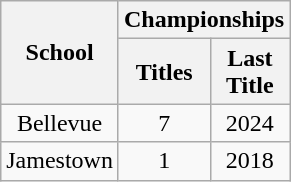<table class="wikitable sortable" style="text-align:center">
<tr>
<th rowspan=2>School</th>
<th colspan=2>Championships</th>
</tr>
<tr>
<th>Titles</th>
<th>Last<br>Title</th>
</tr>
<tr>
<td>Bellevue</td>
<td>7</td>
<td>2024</td>
</tr>
<tr>
<td>Jamestown</td>
<td>1</td>
<td>2018</td>
</tr>
</table>
